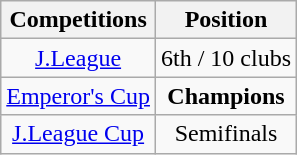<table class="wikitable" style="text-align:center;">
<tr>
<th>Competitions</th>
<th>Position</th>
</tr>
<tr>
<td><a href='#'>J.League</a></td>
<td>6th / 10 clubs</td>
</tr>
<tr>
<td><a href='#'>Emperor's Cup</a></td>
<td><strong>Champions</strong></td>
</tr>
<tr>
<td><a href='#'>J.League Cup</a></td>
<td>Semifinals</td>
</tr>
</table>
